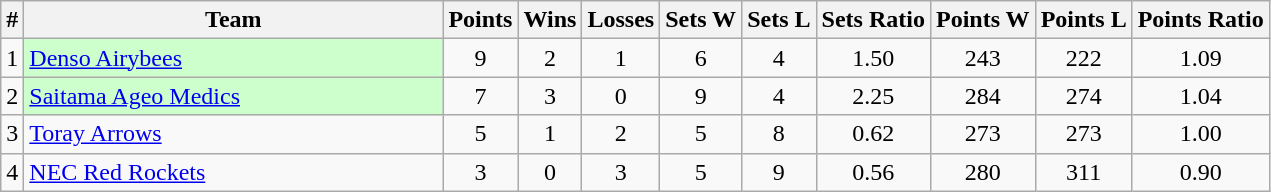<table class="wikitable" style="text-align: center;">
<tr>
<th>#</th>
<th>Team</th>
<th>Points</th>
<th>Wins</th>
<th>Losses</th>
<th>Sets W</th>
<th>Sets L</th>
<th>Sets Ratio</th>
<th>Points W</th>
<th>Points L</th>
<th>Points Ratio</th>
</tr>
<tr>
<td>1</td>
<td style="width: 17em; text-align: left; background: #ccffcc;"><a href='#'>Denso Airybees</a></td>
<td>9</td>
<td>2</td>
<td>1</td>
<td>6</td>
<td>4</td>
<td>1.50</td>
<td>243</td>
<td>222</td>
<td>1.09</td>
</tr>
<tr>
<td>2</td>
<td style="width: 17em; text-align: left; background: #ccffcc;"><a href='#'> Saitama Ageo Medics</a></td>
<td>7</td>
<td>3</td>
<td>0</td>
<td>9</td>
<td>4</td>
<td>2.25</td>
<td>284</td>
<td>274</td>
<td>1.04</td>
</tr>
<tr>
<td>3</td>
<td style="width: 17em; text-align: left;"><a href='#'>Toray Arrows</a></td>
<td>5</td>
<td>1</td>
<td>2</td>
<td>5</td>
<td>8</td>
<td>0.62</td>
<td>273</td>
<td>273</td>
<td>1.00</td>
</tr>
<tr>
<td>4</td>
<td style="width: 17em; text-align: left;"><a href='#'>NEC Red Rockets</a></td>
<td>3</td>
<td>0</td>
<td>3</td>
<td>5</td>
<td>9</td>
<td>0.56</td>
<td>280</td>
<td>311</td>
<td>0.90</td>
</tr>
</table>
